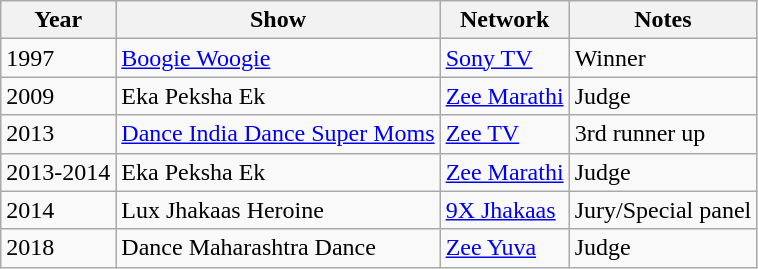<table class="wikitable">
<tr>
<th>Year</th>
<th>Show</th>
<th>Network</th>
<th>Notes</th>
</tr>
<tr>
<td>1997</td>
<td><a href='#'>Boogie Woogie</a></td>
<td><a href='#'>Sony TV</a></td>
<td>Winner</td>
</tr>
<tr>
<td>2009</td>
<td>Eka Peksha Ek</td>
<td><a href='#'>Zee Marathi</a></td>
<td>Judge</td>
</tr>
<tr>
<td>2013</td>
<td><a href='#'>Dance India Dance Super Moms</a></td>
<td><a href='#'>Zee TV</a></td>
<td>3rd runner up</td>
</tr>
<tr>
<td>2013-2014</td>
<td>Eka Peksha Ek</td>
<td><a href='#'>Zee Marathi</a></td>
<td>Judge</td>
</tr>
<tr>
<td>2014</td>
<td>Lux Jhakaas Heroine</td>
<td><a href='#'>9X Jhakaas</a></td>
<td>Jury/Special panel</td>
</tr>
<tr>
<td>2018</td>
<td>Dance Maharashtra Dance</td>
<td><a href='#'>Zee Yuva</a></td>
<td>Judge</td>
</tr>
</table>
